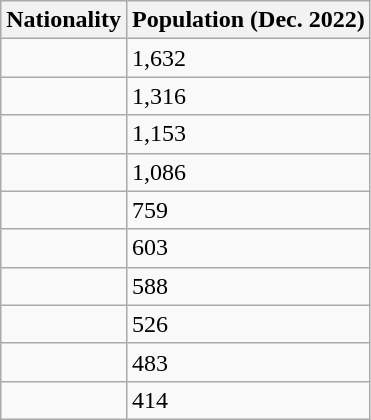<table class="wikitable floatright">
<tr>
<th>Nationality</th>
<th>Population (Dec. 2022)</th>
</tr>
<tr>
<td></td>
<td>1,632</td>
</tr>
<tr>
<td></td>
<td>1,316</td>
</tr>
<tr>
<td></td>
<td>1,153</td>
</tr>
<tr>
<td></td>
<td>1,086</td>
</tr>
<tr>
<td></td>
<td>759</td>
</tr>
<tr>
<td></td>
<td>603</td>
</tr>
<tr>
<td></td>
<td>588</td>
</tr>
<tr>
<td></td>
<td>526</td>
</tr>
<tr>
<td></td>
<td>483</td>
</tr>
<tr>
<td></td>
<td>414</td>
</tr>
</table>
